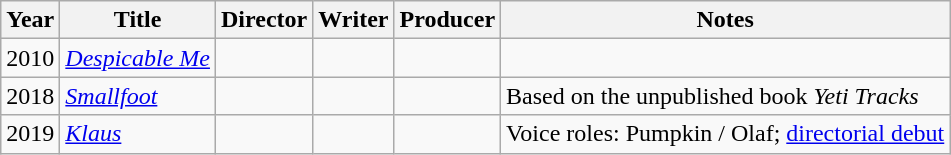<table class="wikitable">
<tr>
<th>Year</th>
<th>Title</th>
<th>Director</th>
<th>Writer</th>
<th>Producer</th>
<th>Notes</th>
</tr>
<tr>
<td>2010</td>
<td><em><a href='#'>Despicable Me</a></em></td>
<td></td>
<td></td>
<td></td>
<td></td>
</tr>
<tr>
<td>2018</td>
<td><em><a href='#'>Smallfoot</a></em></td>
<td></td>
<td></td>
<td></td>
<td>Based on the unpublished book <em>Yeti Tracks</em></td>
</tr>
<tr>
<td>2019</td>
<td><em><a href='#'>Klaus</a></em></td>
<td></td>
<td></td>
<td></td>
<td>Voice roles: Pumpkin / Olaf; <a href='#'>directorial debut</a></td>
</tr>
</table>
